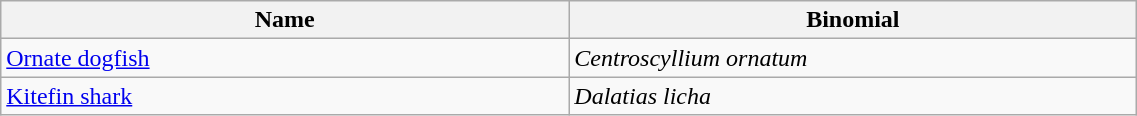<table width=60% class="wikitable">
<tr>
<th width=20%>Name</th>
<th width=20%>Binomial</th>
</tr>
<tr>
<td><a href='#'>Ornate dogfish</a><br></td>
<td><em>Centroscyllium ornatum</em></td>
</tr>
<tr>
<td><a href='#'>Kitefin shark</a><br></td>
<td><em>Dalatias licha</em></td>
</tr>
</table>
